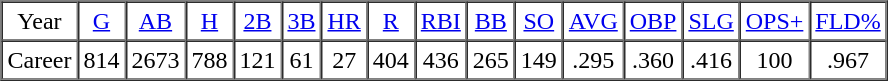<table cellpadding=3 cellspacing=0 border=1 width=400>
<tr align=center>
<td>Year</td>
<td><a href='#'>G</a></td>
<td><a href='#'>AB</a></td>
<td><a href='#'>H</a></td>
<td><a href='#'>2B</a></td>
<td><a href='#'>3B</a></td>
<td><a href='#'>HR</a></td>
<td><a href='#'>R</a></td>
<td><a href='#'>RBI</a></td>
<td><a href='#'>BB</a></td>
<td><a href='#'>SO</a></td>
<td><a href='#'>AVG</a></td>
<td><a href='#'>OBP</a></td>
<td><a href='#'>SLG</a></td>
<td><a href='#'>OPS+</a></td>
<td><a href='#'>FLD%</a></td>
</tr>
<tr align=center>
<td>Career</td>
<td>814</td>
<td>2673</td>
<td>788</td>
<td>121</td>
<td>61</td>
<td>27</td>
<td>404</td>
<td>436</td>
<td>265</td>
<td>149</td>
<td>.295</td>
<td>.360</td>
<td>.416</td>
<td>100</td>
<td>.967</td>
</tr>
</table>
